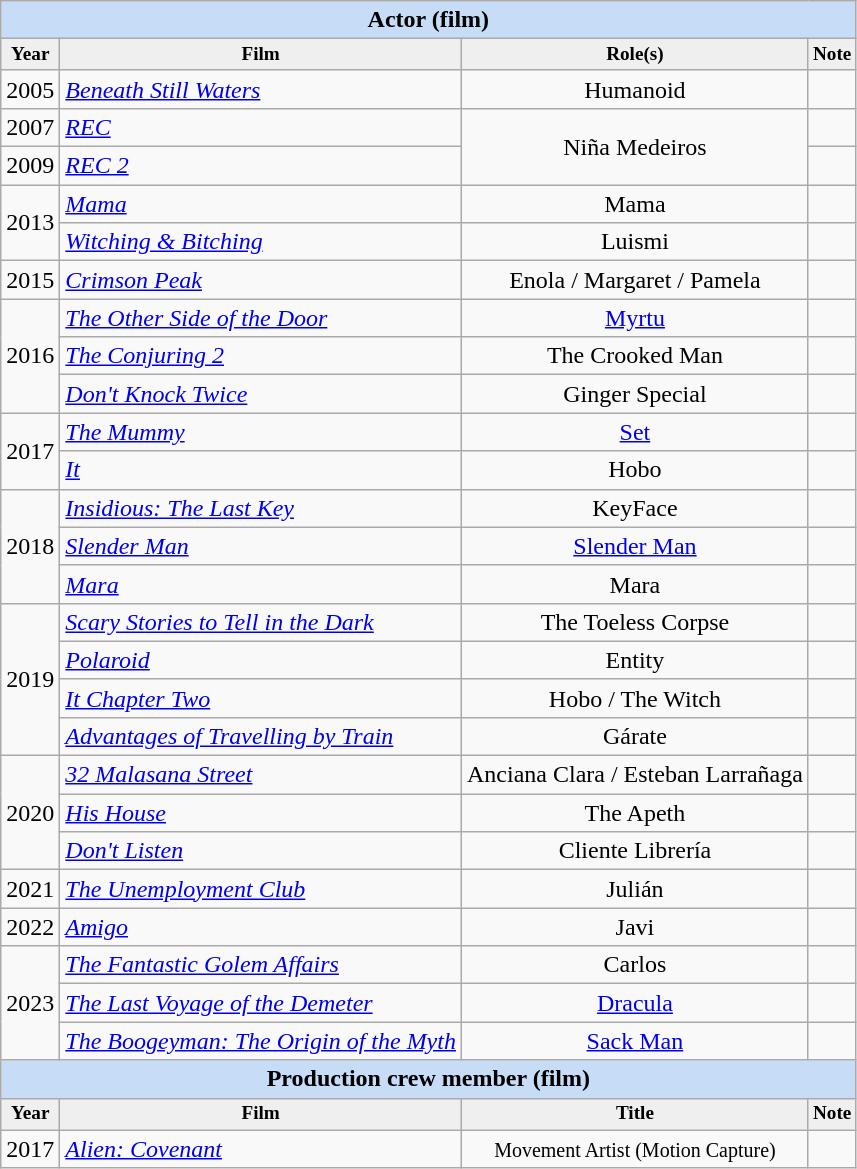<table class="wikitable" style="margin-left: yes; margin-right: no; border: none;">
<tr>
<td colspan=4 style="background-color:#c7dcf6;text-align:center;font-size:100%;"><strong>Actor (film)</strong></td>
</tr>
<tr>
<td style="background-color:#efefef;text-align:center;font-size:80%;"><strong>Year</strong></td>
<td style="background-color:#efefef;text-align:center;font-size:80%;"><strong>Film</strong></td>
<td style="background-color:#efefef;text-align:center;font-size:80%;"><strong>Role(s)</strong></td>
<td style="background-color:#efefef;text-align:center;font-size:80%;"><strong>Note</strong></td>
</tr>
<tr>
<td style="text-align:center;">2005</td>
<td><em><a href='#'>Beneath Still Waters</a></em></td>
<td style="text-align:center;">Humanoid</td>
<td style="text-align:center;"></td>
</tr>
<tr>
<td style="text-align:center;">2007</td>
<td><em><a href='#'>REC</a></em></td>
<td style="text-align:center;" rowspan="2">Niña Medeiros</td>
<td style="text-align:center;" rowspan="1"></td>
</tr>
<tr>
<td style="text-align:center;">2009</td>
<td><em><a href='#'>REC 2</a></em></td>
<td style="text-align:center;"></td>
</tr>
<tr>
<td style="text-align:center;" rowspan="2">2013</td>
<td><em><a href='#'>Mama</a></em></td>
<td style="text-align:center;">Mama</td>
<td style="text-align:center;"></td>
</tr>
<tr>
<td><em><a href='#'>Witching & Bitching</a></em></td>
<td style="text-align:center;">Luismi</td>
<td style="text-align:center;"></td>
</tr>
<tr>
<td style="text-align:center;">2015</td>
<td><em><a href='#'>Crimson Peak</a></em></td>
<td style="text-align:center;">Enola / Margaret / Pamela</td>
<td style="text-align:center;"></td>
</tr>
<tr>
<td style="text-align:center;" rowspan="3">2016</td>
<td><em><a href='#'>The Other Side of the Door</a></em></td>
<td style="text-align:center;"><a href='#'>Myrtu</a></td>
<td style="text-align:center;"></td>
</tr>
<tr>
<td><em><a href='#'>The Conjuring 2</a></em></td>
<td style="text-align:center;">The Crooked Man</td>
<td style="text-align:center;"></td>
</tr>
<tr>
<td><em><a href='#'>Don't Knock Twice</a></em></td>
<td style="text-align:center;">Ginger Special</td>
<td style="text-align:center;"></td>
</tr>
<tr>
<td style="text-align:center;" rowspan="2">2017</td>
<td><em><a href='#'>The Mummy</a></em></td>
<td style="text-align:center;"><a href='#'>Set</a></td>
<td style="text-align:center;"></td>
</tr>
<tr>
<td><em><a href='#'>It</a></em></td>
<td style="text-align:center;">Hobo</td>
<td style="text-align:center;"></td>
</tr>
<tr>
<td style="text-align:center;" rowspan="3">2018</td>
<td><em><a href='#'>Insidious: The Last Key</a></em></td>
<td style="text-align:center;">KeyFace</td>
<td style="text-align:center;"></td>
</tr>
<tr>
<td><em><a href='#'>Slender Man</a></em></td>
<td style="text-align:center;"><a href='#'>Slender Man</a></td>
<td style="text-align:center;"></td>
</tr>
<tr>
<td><em><a href='#'>Mara</a></em></td>
<td style="text-align:center;">Mara</td>
<td style="text-align:center;"></td>
</tr>
<tr>
<td style="text-align:center;" rowspan="4">2019</td>
<td><em><a href='#'>Scary Stories to Tell in the Dark</a></em></td>
<td style="text-align:center;">The Toeless Corpse</td>
<td style="text-align:center;"></td>
</tr>
<tr>
<td><em><a href='#'>Polaroid</a></em></td>
<td style="text-align:center;">Entity</td>
<td style="text-align:center;"></td>
</tr>
<tr>
<td><em><a href='#'>It Chapter Two</a></em></td>
<td style="text-align:center;">Hobo / The Witch</td>
<td align = "center"></td>
</tr>
<tr>
<td><em><a href='#'>Advantages of Travelling by Train</a></em></td>
<td style="text-align:center;">Gárate</td>
<td align = "center"></td>
</tr>
<tr>
<td style="text-align:center;" rowspan="3">2020</td>
<td><em><a href='#'>32 Malasana Street</a></em></td>
<td style="text-align:center;">Anciana Clara / Esteban Larrañaga</td>
<td style="text-align:center;"></td>
</tr>
<tr>
<td><em><a href='#'>His House</a></em></td>
<td style="text-align:center;">The Apeth</td>
<td style="text-align:center;"></td>
</tr>
<tr>
<td><em><a href='#'>Don't Listen</a></em></td>
<td style="text-align:center;">Cliente Librería</td>
<td></td>
</tr>
<tr>
<td style="text-align:center;">2021</td>
<td><em><a href='#'>The Unemployment Club</a></em></td>
<td style="text-align:center;">Julián</td>
<td></td>
</tr>
<tr>
<td style="text-align:center;">2022</td>
<td><em><a href='#'>Amigo</a></em></td>
<td style="text-align:center;">Javi</td>
<td style="text-align:center;"></td>
</tr>
<tr>
<td style="text-align:center;" rowspan = "3">2023</td>
<td><em><a href='#'>The Fantastic Golem Affairs</a></em></td>
<td style="text-align:center;">Carlos</td>
<td align = "center"></td>
</tr>
<tr>
<td><em><a href='#'>The Last Voyage of the Demeter</a></em></td>
<td style="text-align:center;"><a href='#'>Dracula</a></td>
<td style="text-align:center;"></td>
</tr>
<tr>
<td><em><a href='#'>The Boogeyman: The Origin of the Myth</a></em></td>
<td style="text-align:center;"><a href='#'>Sack Man</a></td>
<td style="text-align:center;"></td>
</tr>
<tr>
<td colspan=4 style="background-color:#c7dcf6;text-align:center;font-size:100%;"><strong>Production crew member (film)</strong></td>
</tr>
<tr>
<td style="background-color:#efefef;text-align:center;font-size:80%;"><strong>Year</strong></td>
<td style="background-color:#efefef;text-align:center;font-size:80%;"><strong>Film</strong></td>
<td style="background-color:#efefef;text-align:center;font-size:80%;"><strong>Title</strong></td>
<td style="background-color:#efefef;text-align:center;font-size:80%;"><strong>Note</strong></td>
</tr>
<tr>
<td style="text-align:center;">2017</td>
<td><em><a href='#'>Alien: Covenant</a></em></td>
<td style="text-align:center;"><small>Movement Artist (Motion Capture)</small></td>
<td style="text-align:center;"></td>
</tr>
</table>
